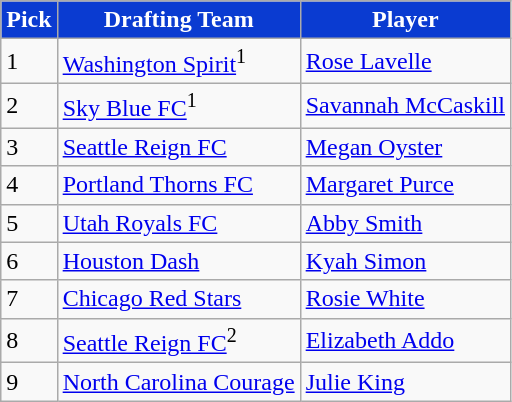<table class="wikitable sortable">
<tr>
<th style="background:#0A3BD1; color:#fff;" scope="col">Pick</th>
<th style="background:#0A3BD1; color:#fff;" scope="col">Drafting Team</th>
<th style="background:#0A3BD1; color:#fff;" scope="col">Player</th>
</tr>
<tr>
<td>1</td>
<td><a href='#'>Washington Spirit</a><sup>1</sup></td>
<td><a href='#'>Rose Lavelle</a></td>
</tr>
<tr>
<td>2</td>
<td><a href='#'>Sky Blue FC</a><sup>1</sup></td>
<td><a href='#'>Savannah McCaskill</a></td>
</tr>
<tr>
<td>3</td>
<td><a href='#'>Seattle Reign FC</a></td>
<td><a href='#'>Megan Oyster</a></td>
</tr>
<tr>
<td>4</td>
<td><a href='#'>Portland Thorns FC</a></td>
<td><a href='#'>Margaret Purce</a></td>
</tr>
<tr>
<td>5</td>
<td><a href='#'>Utah Royals FC</a></td>
<td><a href='#'>Abby Smith</a></td>
</tr>
<tr>
<td>6</td>
<td><a href='#'>Houston Dash</a></td>
<td><a href='#'>Kyah Simon</a></td>
</tr>
<tr>
<td>7</td>
<td><a href='#'>Chicago Red Stars</a></td>
<td><a href='#'>Rosie White</a></td>
</tr>
<tr>
<td>8</td>
<td><a href='#'>Seattle Reign FC</a><sup>2</sup></td>
<td><a href='#'>Elizabeth Addo</a></td>
</tr>
<tr>
<td>9</td>
<td><a href='#'>North Carolina Courage</a></td>
<td><a href='#'>Julie King</a></td>
</tr>
</table>
